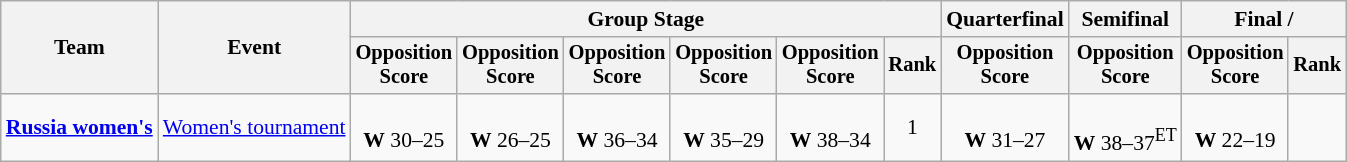<table class="wikitable" style="font-size:90%">
<tr>
<th rowspan=2>Team</th>
<th rowspan=2>Event</th>
<th colspan=6>Group Stage</th>
<th>Quarterfinal</th>
<th>Semifinal</th>
<th colspan=2>Final / </th>
</tr>
<tr style="font-size:95%">
<th>Opposition<br>Score</th>
<th>Opposition<br>Score</th>
<th>Opposition<br>Score</th>
<th>Opposition<br>Score</th>
<th>Opposition<br>Score</th>
<th>Rank</th>
<th>Opposition<br>Score</th>
<th>Opposition<br>Score</th>
<th>Opposition<br>Score</th>
<th>Rank</th>
</tr>
<tr align=center>
<td align=left><strong><a href='#'>Russia women's</a></strong></td>
<td align=left><a href='#'>Women's tournament</a></td>
<td><br><strong>W</strong> 30–25</td>
<td><br><strong>W</strong> 26–25</td>
<td><br><strong>W</strong> 36–34</td>
<td><br><strong>W</strong> 35–29</td>
<td><br><strong>W</strong> 38–34</td>
<td>1</td>
<td><br><strong>W</strong> 31–27</td>
<td><br><strong>W</strong> 38–37<sup>ET</sup></td>
<td><br><strong>W</strong> 22–19</td>
<td></td>
</tr>
</table>
